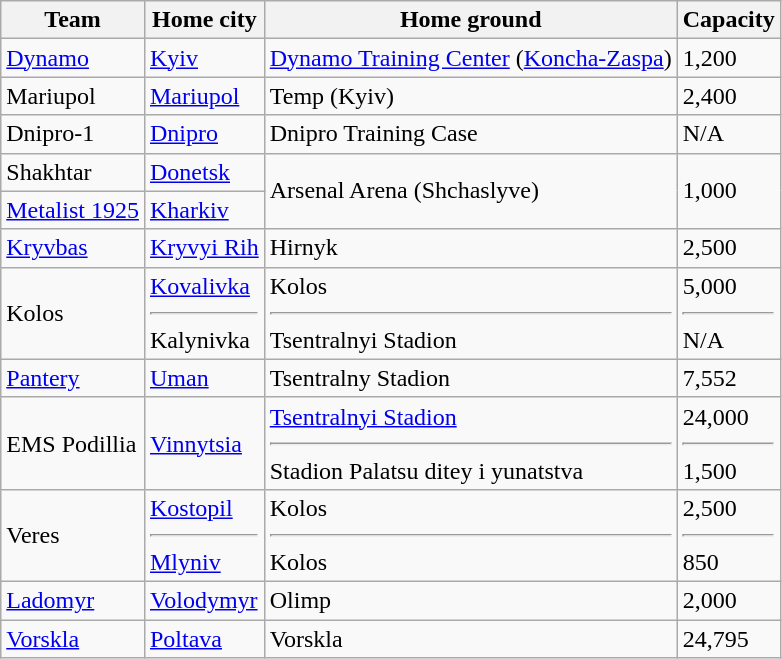<table class="wikitable sortable">
<tr>
<th>Team</th>
<th>Home city</th>
<th>Home ground</th>
<th>Capacity</th>
</tr>
<tr>
<td data-sort-value="Dynamo"><a href='#'>Dynamo</a></td>
<td><a href='#'>Kyiv</a></td>
<td><a href='#'>Dynamo Training Center</a> (<a href='#'>Koncha-Zaspa</a>)</td>
<td>1,200</td>
</tr>
<tr>
<td data-sort-value="Mariupol">Mariupol</td>
<td><a href='#'>Mariupol</a></td>
<td>Temp (Kyiv)</td>
<td>2,400</td>
</tr>
<tr>
<td data-sort-value="Dnipro-1">Dnipro-1</td>
<td><a href='#'>Dnipro</a></td>
<td>Dnipro Training Case</td>
<td>N/A</td>
</tr>
<tr>
<td data-sort-value="Shakhtar">Shakhtar</td>
<td><a href='#'>Donetsk</a></td>
<td rowspan=2>Arsenal Arena (Shchaslyve)</td>
<td rowspan=2>1,000</td>
</tr>
<tr>
<td data-sort-value="Metalist 1925"><a href='#'>Metalist 1925</a></td>
<td><a href='#'>Kharkiv</a></td>
</tr>
<tr>
<td data-sort-value="Kryvbas"><a href='#'>Kryvbas</a></td>
<td><a href='#'>Kryvyi Rih</a></td>
<td>Hirnyk</td>
<td>2,500</td>
</tr>
<tr>
<td data-sort-value="Kolos">Kolos</td>
<td><a href='#'>Kovalivka</a><hr>Kalynivka</td>
<td>Kolos<hr>Tsentralnyi Stadion</td>
<td>5,000<hr>N/A</td>
</tr>
<tr>
<td data-sort-value="Pantery"><a href='#'>Pantery</a></td>
<td><a href='#'>Uman</a></td>
<td>Tsentralny Stadion</td>
<td>7,552</td>
</tr>
<tr>
<td data-sort-value="Podillia">EMS Podillia</td>
<td><a href='#'>Vinnytsia</a></td>
<td><a href='#'>Tsentralnyi Stadion</a><hr>Stadion Palatsu ditey i yunatstva</td>
<td>24,000<hr>1,500</td>
</tr>
<tr>
<td data-sort-value="Veres">Veres</td>
<td><a href='#'>Kostopil</a><hr><a href='#'>Mlyniv</a></td>
<td>Kolos<hr>Kolos</td>
<td>2,500<hr>850</td>
</tr>
<tr>
<td data-sort-value="Ladomyr"><a href='#'>Ladomyr</a></td>
<td><a href='#'>Volodymyr</a></td>
<td>Olimp</td>
<td>2,000</td>
</tr>
<tr>
<td data-sort-value="Vorskla"><a href='#'>Vorskla</a></td>
<td><a href='#'>Poltava</a></td>
<td>Vorskla</td>
<td>24,795</td>
</tr>
</table>
